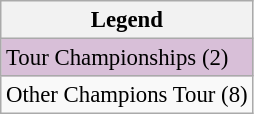<table class="wikitable" style="font-size:95%;">
<tr>
<th>Legend</th>
</tr>
<tr style="background:thistle;">
<td>Tour Championships (2)</td>
</tr>
<tr>
<td>Other Champions Tour (8)</td>
</tr>
</table>
